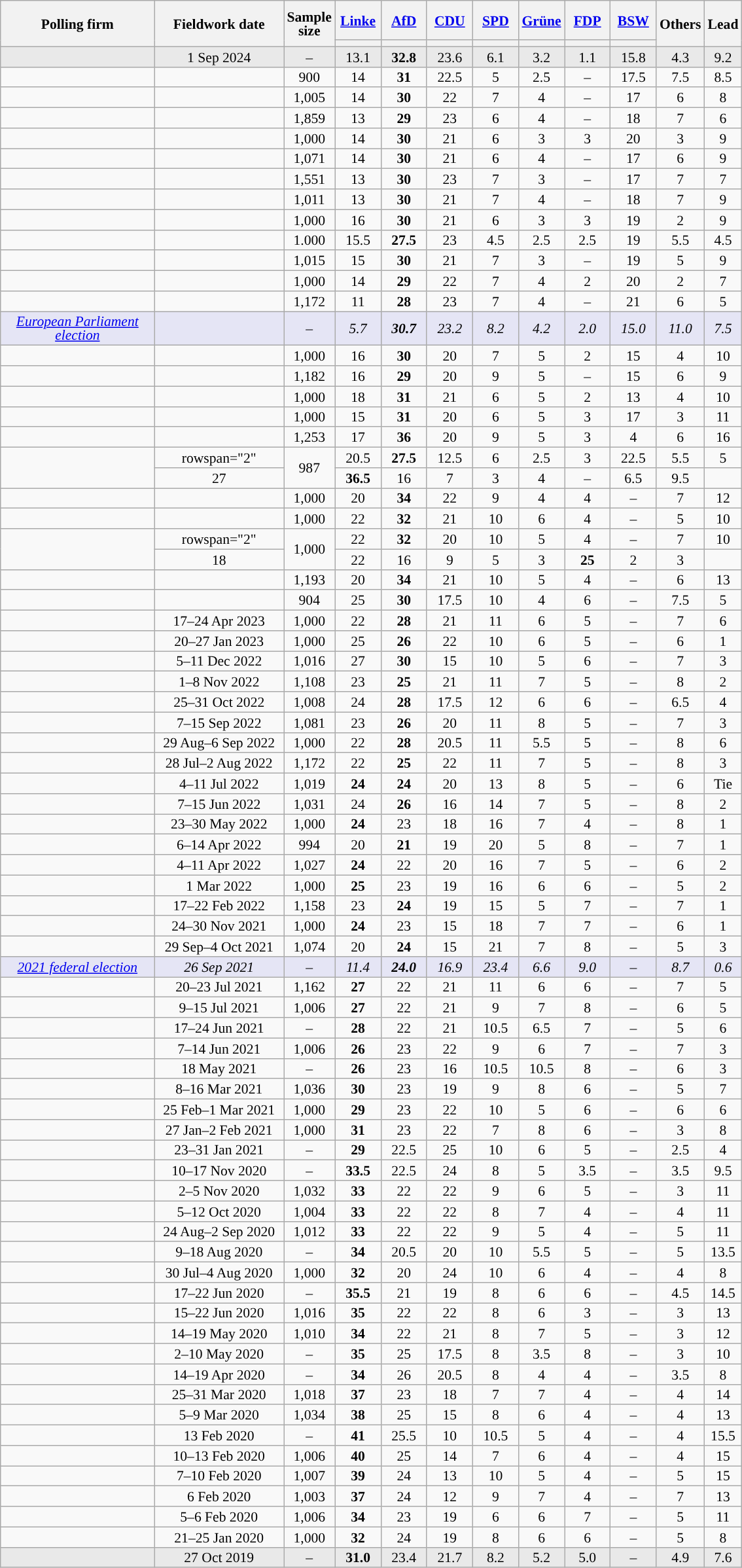<table class="wikitable sortable" style="text-align:center;font-size:90%;line-height:14px;">
<tr style="height:40px;">
<th style="width:150px;" rowspan="2">Polling firm</th>
<th style="width:125px;" rowspan="2">Fieldwork date</th>
<th style="width:35px;" rowspan="2">Sample<br>size</th>
<th class="unsortable" style="width:40px;"><a href='#'>Linke</a></th>
<th class="unsortable" style="width:40px;"><a href='#'>AfD</a></th>
<th class="unsortable" style="width:40px;"><a href='#'>CDU</a></th>
<th class="unsortable" style="width:40px;"><a href='#'>SPD</a></th>
<th class="unsortable" style="width:40px;"><a href='#'>Grüne</a></th>
<th class="unsortable" style="width:40px;"><a href='#'>FDP</a></th>
<th class="unsortable" style="width:40px;"><a href='#'>BSW</a></th>
<th class="unsortable" style="width:40px;" rowspan="2">Others</th>
<th style="width:30px;" rowspan="2">Lead</th>
</tr>
<tr>
<th style="background:"></th>
<th style="background:"></th>
<th style="background:"></th>
<th style="background:"></th>
<th style="background:"></th>
<th style="background:"></th>
<th style="background:"></th>
</tr>
<tr style="background:#E9E9E9;">
<td></td>
<td data-sort-value="2024-09-01">1 Sep 2024</td>
<td>–</td>
<td>13.1</td>
<td><strong>32.8</strong></td>
<td>23.6</td>
<td>6.1</td>
<td>3.2</td>
<td>1.1</td>
<td>15.8</td>
<td>4.3</td>
<td style="background:">9.2</td>
</tr>
<tr>
<td></td>
<td></td>
<td>900</td>
<td>14</td>
<td><strong>31</strong></td>
<td>22.5</td>
<td>5</td>
<td>2.5</td>
<td>–</td>
<td>17.5</td>
<td>7.5</td>
<td style="background:">8.5</td>
</tr>
<tr>
<td></td>
<td></td>
<td>1,005</td>
<td>14</td>
<td><strong>30</strong></td>
<td>22</td>
<td>7</td>
<td>4</td>
<td>–</td>
<td>17</td>
<td>6</td>
<td style="background:">8</td>
</tr>
<tr>
<td></td>
<td></td>
<td>1,859</td>
<td>13</td>
<td><strong>29</strong></td>
<td>23</td>
<td>6</td>
<td>4</td>
<td>–</td>
<td>18</td>
<td>7</td>
<td style="background:">6</td>
</tr>
<tr>
<td></td>
<td></td>
<td>1,000</td>
<td>14</td>
<td><strong>30</strong></td>
<td>21</td>
<td>6</td>
<td>3</td>
<td>3</td>
<td>20</td>
<td>3</td>
<td style="background:">9</td>
</tr>
<tr>
<td></td>
<td></td>
<td>1,071</td>
<td>14</td>
<td><strong>30</strong></td>
<td>21</td>
<td>6</td>
<td>4</td>
<td>–</td>
<td>17</td>
<td>6</td>
<td style="background:">9</td>
</tr>
<tr>
<td></td>
<td></td>
<td>1,551</td>
<td>13</td>
<td><strong>30</strong></td>
<td>23</td>
<td>7</td>
<td>3</td>
<td>–</td>
<td>17</td>
<td>7</td>
<td style="background:">7</td>
</tr>
<tr>
<td></td>
<td></td>
<td>1,011</td>
<td>13</td>
<td><strong>30</strong></td>
<td>21</td>
<td>7</td>
<td>4</td>
<td>–</td>
<td>18</td>
<td>7</td>
<td style="background:">9</td>
</tr>
<tr>
<td></td>
<td></td>
<td>1,000</td>
<td>16</td>
<td><strong>30</strong></td>
<td>21</td>
<td>6</td>
<td>3</td>
<td>3</td>
<td>19</td>
<td>2</td>
<td style="background:">9</td>
</tr>
<tr>
<td></td>
<td></td>
<td>1.000</td>
<td>15.5</td>
<td><strong>27.5</strong></td>
<td>23</td>
<td>4.5</td>
<td>2.5</td>
<td>2.5</td>
<td>19</td>
<td>5.5</td>
<td style="background:">4.5</td>
</tr>
<tr>
<td></td>
<td></td>
<td>1,015</td>
<td>15</td>
<td><strong>30</strong></td>
<td>21</td>
<td>7</td>
<td>3</td>
<td>–</td>
<td>19</td>
<td>5</td>
<td style="background:">9</td>
</tr>
<tr>
<td></td>
<td></td>
<td>1,000</td>
<td>14</td>
<td><strong>29</strong></td>
<td>22</td>
<td>7</td>
<td>4</td>
<td>2</td>
<td>20</td>
<td>2</td>
<td style="background:">7</td>
</tr>
<tr>
<td></td>
<td></td>
<td>1,172</td>
<td>11</td>
<td><strong>28</strong></td>
<td>23</td>
<td>7</td>
<td>4</td>
<td>–</td>
<td>21</td>
<td>6</td>
<td style="background:">5</td>
</tr>
<tr style="background:#E5E5F5;font-style:italic;">
<td><a href='#'>European Parliament election</a></td>
<td></td>
<td>–</td>
<td>5.7</td>
<td><strong>30.7</strong></td>
<td>23.2</td>
<td>8.2</td>
<td>4.2</td>
<td>2.0</td>
<td>15.0</td>
<td>11.0</td>
<td style="background:">7.5</td>
</tr>
<tr>
<td></td>
<td></td>
<td>1,000</td>
<td>16</td>
<td><strong>30</strong></td>
<td>20</td>
<td>7</td>
<td>5</td>
<td>2</td>
<td>15</td>
<td>4</td>
<td style="background:">10</td>
</tr>
<tr>
<td></td>
<td></td>
<td>1,182</td>
<td>16</td>
<td><strong>29</strong></td>
<td>20</td>
<td>9</td>
<td>5</td>
<td>–</td>
<td>15</td>
<td>6</td>
<td style="background:">9</td>
</tr>
<tr>
<td></td>
<td></td>
<td>1,000</td>
<td>18</td>
<td><strong>31</strong></td>
<td>21</td>
<td>6</td>
<td>5</td>
<td>2</td>
<td>13</td>
<td>4</td>
<td style="background:">10</td>
</tr>
<tr>
<td></td>
<td></td>
<td>1,000</td>
<td>15</td>
<td><strong>31</strong></td>
<td>20</td>
<td>6</td>
<td>5</td>
<td>3</td>
<td>17</td>
<td>3</td>
<td style="background:">11</td>
</tr>
<tr>
<td></td>
<td></td>
<td>1,253</td>
<td>17</td>
<td><strong>36</strong></td>
<td>20</td>
<td>9</td>
<td>5</td>
<td>3</td>
<td>4</td>
<td>6</td>
<td style="background:">16</td>
</tr>
<tr>
<td rowspan="2"></td>
<td>rowspan="2" </td>
<td rowspan="2">987</td>
<td>20.5</td>
<td><strong>27.5</strong></td>
<td>12.5</td>
<td>6</td>
<td>2.5</td>
<td>3</td>
<td>22.5</td>
<td>5.5</td>
<td style="background:">5</td>
</tr>
<tr>
<td>27</td>
<td><strong>36.5</strong></td>
<td>16</td>
<td>7</td>
<td>3</td>
<td>4</td>
<td>–</td>
<td>6.5</td>
<td style="background:">9.5</td>
</tr>
<tr>
<td></td>
<td></td>
<td>1,000</td>
<td>20</td>
<td><strong>34</strong></td>
<td>22</td>
<td>9</td>
<td>4</td>
<td>4</td>
<td>–</td>
<td>7</td>
<td style="background:">12</td>
</tr>
<tr>
<td></td>
<td></td>
<td>1,000</td>
<td>22</td>
<td><strong>32</strong></td>
<td>21</td>
<td>10</td>
<td>6</td>
<td>4</td>
<td>–</td>
<td>5</td>
<td style="background:">10</td>
</tr>
<tr>
<td rowspan="2"></td>
<td>rowspan="2" </td>
<td rowspan="2">1,000</td>
<td>22</td>
<td><strong>32</strong></td>
<td>20</td>
<td>10</td>
<td>5</td>
<td>4</td>
<td>–</td>
<td>7</td>
<td style="background:">10</td>
</tr>
<tr>
<td>18</td>
<td>22</td>
<td>16</td>
<td>9</td>
<td>5</td>
<td>3</td>
<td><strong>25</strong></td>
<td>2</td>
<td style="background:">3</td>
</tr>
<tr>
<td></td>
<td></td>
<td>1,193</td>
<td>20</td>
<td><strong>34</strong></td>
<td>21</td>
<td>10</td>
<td>5</td>
<td>4</td>
<td>–</td>
<td>6</td>
<td style="background:">13</td>
</tr>
<tr>
<td></td>
<td></td>
<td>904</td>
<td>25</td>
<td><strong>30</strong></td>
<td>17.5</td>
<td>10</td>
<td>4</td>
<td>6</td>
<td>–</td>
<td>7.5</td>
<td style="background:">5</td>
</tr>
<tr>
<td></td>
<td data-sort-value="2023-04-24">17–24 Apr 2023</td>
<td>1,000</td>
<td>22</td>
<td><strong>28</strong></td>
<td>21</td>
<td>11</td>
<td>6</td>
<td>5</td>
<td>–</td>
<td>7</td>
<td style="background:">6</td>
</tr>
<tr>
<td></td>
<td data-sort-value="2023-01-27">20–27 Jan 2023</td>
<td>1,000</td>
<td>25</td>
<td><strong>26</strong></td>
<td>22</td>
<td>10</td>
<td>6</td>
<td>5</td>
<td>–</td>
<td>6</td>
<td style="background:">1</td>
</tr>
<tr>
<td></td>
<td data-sort-value="2022-12-11">5–11 Dec 2022</td>
<td>1,016</td>
<td>27</td>
<td><strong>30</strong></td>
<td>15</td>
<td>10</td>
<td>5</td>
<td>6</td>
<td>–</td>
<td>7</td>
<td style="background:">3</td>
</tr>
<tr>
<td></td>
<td data-sort-value="2022-11-08">1–8 Nov 2022</td>
<td>1,108</td>
<td>23</td>
<td><strong>25</strong></td>
<td>21</td>
<td>11</td>
<td>7</td>
<td>5</td>
<td>–</td>
<td>8</td>
<td style="background:">2</td>
</tr>
<tr>
<td></td>
<td data-sort-value="2022-10-31">25–31 Oct 2022</td>
<td>1,008</td>
<td>24</td>
<td><strong>28</strong></td>
<td>17.5</td>
<td>12</td>
<td>6</td>
<td>6</td>
<td>–</td>
<td>6.5</td>
<td style="background:">4</td>
</tr>
<tr>
<td></td>
<td data-sort-value="2022-09-15">7–15 Sep 2022</td>
<td>1,081</td>
<td>23</td>
<td><strong>26</strong></td>
<td>20</td>
<td>11</td>
<td>8</td>
<td>5</td>
<td>–</td>
<td>7</td>
<td style="background:">3</td>
</tr>
<tr>
<td></td>
<td data-sort-value="2022-09-06">29 Aug–6 Sep 2022</td>
<td>1,000</td>
<td>22</td>
<td><strong>28</strong></td>
<td>20.5</td>
<td>11</td>
<td>5.5</td>
<td>5</td>
<td>–</td>
<td>8</td>
<td style="background:">6</td>
</tr>
<tr>
<td></td>
<td data-sort-value="2022-08-02">28 Jul–2 Aug 2022</td>
<td>1,172</td>
<td>22</td>
<td><strong>25</strong></td>
<td>22</td>
<td>11</td>
<td>7</td>
<td>5</td>
<td>–</td>
<td>8</td>
<td style="background:">3</td>
</tr>
<tr>
<td></td>
<td data-sort-value="2022-07-11">4–11 Jul 2022</td>
<td>1,019</td>
<td><strong>24</strong></td>
<td><strong>24</strong></td>
<td>20</td>
<td>13</td>
<td>8</td>
<td>5</td>
<td>–</td>
<td>6</td>
<td>Tie</td>
</tr>
<tr>
<td></td>
<td data-sort-value="2022-06-15">7–15 Jun 2022</td>
<td>1,031</td>
<td>24</td>
<td><strong>26</strong></td>
<td>16</td>
<td>14</td>
<td>7</td>
<td>5</td>
<td>–</td>
<td>8</td>
<td style="background:">2</td>
</tr>
<tr>
<td></td>
<td data-sort-value="2022-05-30">23–30 May 2022</td>
<td>1,000</td>
<td><strong>24</strong></td>
<td>23</td>
<td>18</td>
<td>16</td>
<td>7</td>
<td>4</td>
<td>–</td>
<td>8</td>
<td style="background:">1</td>
</tr>
<tr>
<td></td>
<td data-sort-value="2022-04-14">6–14 Apr 2022</td>
<td>994</td>
<td>20</td>
<td><strong>21</strong></td>
<td>19</td>
<td>20</td>
<td>5</td>
<td>8</td>
<td>–</td>
<td>7</td>
<td style="background:">1</td>
</tr>
<tr>
<td></td>
<td data-sort-value="2022-04-11">4–11 Apr 2022</td>
<td>1,027</td>
<td><strong>24</strong></td>
<td>22</td>
<td>20</td>
<td>16</td>
<td>7</td>
<td>5</td>
<td>–</td>
<td>6</td>
<td style="background:">2</td>
</tr>
<tr>
<td></td>
<td data-sort-value="2022-03-01">1 Mar 2022</td>
<td>1,000</td>
<td><strong>25</strong></td>
<td>23</td>
<td>19</td>
<td>16</td>
<td>6</td>
<td>6</td>
<td>–</td>
<td>5</td>
<td style="background:">2</td>
</tr>
<tr>
<td></td>
<td data-sort-value="2022-02-22">17–22 Feb 2022</td>
<td>1,158</td>
<td>23</td>
<td><strong>24</strong></td>
<td>19</td>
<td>15</td>
<td>5</td>
<td>7</td>
<td>–</td>
<td>7</td>
<td style="background:">1</td>
</tr>
<tr>
<td></td>
<td data-sort-value="2021-12-02">24–30 Nov 2021</td>
<td>1,000</td>
<td><strong>24</strong></td>
<td>23</td>
<td>15</td>
<td>18</td>
<td>7</td>
<td>7</td>
<td>–</td>
<td>6</td>
<td style="background:">1</td>
</tr>
<tr>
<td></td>
<td data-sort-value="2021-10-04">29 Sep–4 Oct 2021</td>
<td>1,074</td>
<td>20</td>
<td><strong>24</strong></td>
<td>15</td>
<td>21</td>
<td>7</td>
<td>8</td>
<td>–</td>
<td>5</td>
<td style="background:">3</td>
</tr>
<tr style="background:#E5E5F5;font-style:italic;">
<td><a href='#'>2021 federal election</a></td>
<td data-sort-value="2021-09-26">26 Sep 2021</td>
<td>–</td>
<td>11.4</td>
<td><strong>24.0</strong></td>
<td>16.9</td>
<td>23.4</td>
<td>6.6</td>
<td>9.0</td>
<td>–</td>
<td>8.7</td>
<td style="background:">0.6</td>
</tr>
<tr>
<td></td>
<td data-sort-value="2021-07-27">20–23 Jul 2021</td>
<td>1,162</td>
<td><strong>27</strong></td>
<td>22</td>
<td>21</td>
<td>11</td>
<td>6</td>
<td>6</td>
<td>–</td>
<td>7</td>
<td style="background:">5</td>
</tr>
<tr>
<td></td>
<td data-sort-value="2021-07-16">9–15 Jul 2021</td>
<td>1,006</td>
<td><strong>27</strong></td>
<td>22</td>
<td>21</td>
<td>9</td>
<td>7</td>
<td>8</td>
<td>–</td>
<td>6</td>
<td style="background:">5</td>
</tr>
<tr>
<td></td>
<td data-sort-value="2021-06-24">17–24 Jun 2021</td>
<td>–</td>
<td><strong>28</strong></td>
<td>22</td>
<td>21</td>
<td>10.5</td>
<td>6.5</td>
<td>7</td>
<td>–</td>
<td>5</td>
<td style="background:">6</td>
</tr>
<tr>
<td></td>
<td data-sort-value="2021-06-17">7–14 Jun 2021</td>
<td>1,006</td>
<td><strong>26</strong></td>
<td>23</td>
<td>22</td>
<td>9</td>
<td>6</td>
<td>7</td>
<td>–</td>
<td>7</td>
<td style="background:">3</td>
</tr>
<tr>
<td></td>
<td data-sort-value="2021-05-18">18 May 2021</td>
<td>–</td>
<td><strong>26</strong></td>
<td>23</td>
<td>16</td>
<td>10.5</td>
<td>10.5</td>
<td>8</td>
<td>–</td>
<td>6</td>
<td style="background:">3</td>
</tr>
<tr>
<td></td>
<td data-sort-value="2021-03-18">8–16 Mar 2021</td>
<td>1,036</td>
<td><strong>30</strong></td>
<td>23</td>
<td>19</td>
<td>9</td>
<td>8</td>
<td>6</td>
<td>–</td>
<td>5</td>
<td style="background:">7</td>
</tr>
<tr>
<td></td>
<td data-sort-value="2021-03-02">25 Feb–1 Mar 2021</td>
<td>1,000</td>
<td><strong>29</strong></td>
<td>23</td>
<td>22</td>
<td>10</td>
<td>5</td>
<td>6</td>
<td>–</td>
<td>6</td>
<td style="background:">6</td>
</tr>
<tr>
<td></td>
<td data-sort-value="2021-02-04">27 Jan–2 Feb 2021</td>
<td>1,000</td>
<td><strong>31</strong></td>
<td>23</td>
<td>22</td>
<td>7</td>
<td>8</td>
<td>6</td>
<td>–</td>
<td>3</td>
<td style="background:">8</td>
</tr>
<tr>
<td></td>
<td data-sort-value="2021-01-31">23–31 Jan 2021</td>
<td>–</td>
<td><strong>29</strong></td>
<td>22.5</td>
<td>25</td>
<td>10</td>
<td>6</td>
<td>5</td>
<td>–</td>
<td>2.5</td>
<td style="background:">4</td>
</tr>
<tr>
<td></td>
<td data-sort-value="2020-11-17">10–17 Nov 2020</td>
<td>–</td>
<td><strong>33.5</strong></td>
<td>22.5</td>
<td>24</td>
<td>8</td>
<td>5</td>
<td>3.5</td>
<td>–</td>
<td>3.5</td>
<td style="background:">9.5</td>
</tr>
<tr>
<td></td>
<td data-sort-value="2020-11-06">2–5 Nov 2020</td>
<td>1,032</td>
<td><strong>33</strong></td>
<td>22</td>
<td>22</td>
<td>9</td>
<td>6</td>
<td>5</td>
<td>–</td>
<td>3</td>
<td style="background:">11</td>
</tr>
<tr>
<td></td>
<td data-sort-value="2020-10-15">5–12 Oct 2020</td>
<td>1,004</td>
<td><strong>33</strong></td>
<td>22</td>
<td>22</td>
<td>8</td>
<td>7</td>
<td>4</td>
<td>–</td>
<td>4</td>
<td style="background:">11</td>
</tr>
<tr>
<td></td>
<td data-sort-value="2020-09-04">24 Aug–2 Sep 2020</td>
<td>1,012</td>
<td><strong>33</strong></td>
<td>22</td>
<td>22</td>
<td>9</td>
<td>5</td>
<td>4</td>
<td>–</td>
<td>5</td>
<td style="background:">11</td>
</tr>
<tr>
<td></td>
<td data-sort-value="2020-08-18">9–18 Aug 2020</td>
<td>–</td>
<td><strong>34</strong></td>
<td>20.5</td>
<td>20</td>
<td>10</td>
<td>5.5</td>
<td>5</td>
<td>–</td>
<td>5</td>
<td style="background:">13.5</td>
</tr>
<tr>
<td></td>
<td data-sort-value="2020-08-04">30 Jul–4 Aug 2020</td>
<td>1,000</td>
<td><strong>32</strong></td>
<td>20</td>
<td>24</td>
<td>10</td>
<td>6</td>
<td>4</td>
<td>–</td>
<td>4</td>
<td style="background:">8</td>
</tr>
<tr>
<td></td>
<td data-sort-value="2020-06-22">17–22 Jun 2020</td>
<td>–</td>
<td><strong>35.5</strong></td>
<td>21</td>
<td>19</td>
<td>8</td>
<td>6</td>
<td>6</td>
<td>–</td>
<td>4.5</td>
<td style="background:">14.5</td>
</tr>
<tr>
<td></td>
<td data-sort-value="2020-06-25">15–22 Jun 2020</td>
<td>1,016</td>
<td><strong>35</strong></td>
<td>22</td>
<td>22</td>
<td>8</td>
<td>6</td>
<td>3</td>
<td>–</td>
<td>3</td>
<td style="background:">13</td>
</tr>
<tr>
<td></td>
<td data-sort-value="2020-05-19">14–19 May 2020</td>
<td>1,010</td>
<td><strong>34</strong></td>
<td>22</td>
<td>21</td>
<td>8</td>
<td>7</td>
<td>5</td>
<td>–</td>
<td>3</td>
<td style="background:">12</td>
</tr>
<tr>
<td></td>
<td data-sort-value="2020-05-10">2–10 May 2020</td>
<td>–</td>
<td><strong>35</strong></td>
<td>25</td>
<td>17.5</td>
<td>8</td>
<td>3.5</td>
<td>8</td>
<td>–</td>
<td>3</td>
<td style="background:">10</td>
</tr>
<tr>
<td></td>
<td data-sort-value="2020-04-19">14–19 Apr 2020</td>
<td>–</td>
<td><strong>34</strong></td>
<td>26</td>
<td>20.5</td>
<td>8</td>
<td>4</td>
<td>4</td>
<td>–</td>
<td>3.5</td>
<td style="background:">8</td>
</tr>
<tr>
<td></td>
<td data-sort-value="2020-03-31">25–31 Mar 2020</td>
<td>1,018</td>
<td><strong>37</strong></td>
<td>23</td>
<td>18</td>
<td>7</td>
<td>7</td>
<td>4</td>
<td>–</td>
<td>4</td>
<td style="background:">14</td>
</tr>
<tr>
<td></td>
<td data-sort-value="2020-03-09">5–9 Mar 2020</td>
<td>1,034</td>
<td><strong>38</strong></td>
<td>25</td>
<td>15</td>
<td>8</td>
<td>6</td>
<td>4</td>
<td>–</td>
<td>4</td>
<td style="background:">13</td>
</tr>
<tr>
<td></td>
<td data-sort-value="2020-02-13">13 Feb 2020</td>
<td>–</td>
<td><strong>41</strong></td>
<td>25.5</td>
<td>10</td>
<td>10.5</td>
<td>5</td>
<td>4</td>
<td>–</td>
<td>4</td>
<td style="background:">15.5</td>
</tr>
<tr>
<td></td>
<td data-sort-value="2020-02-13">10–13 Feb 2020</td>
<td>1,006</td>
<td><strong>40</strong></td>
<td>25</td>
<td>14</td>
<td>7</td>
<td>6</td>
<td>4</td>
<td>–</td>
<td>4</td>
<td style="background:">15</td>
</tr>
<tr>
<td></td>
<td data-sort-value="2020-02-10">7–10 Feb 2020</td>
<td>1,007</td>
<td><strong>39</strong></td>
<td>24</td>
<td>13</td>
<td>10</td>
<td>5</td>
<td>4</td>
<td>–</td>
<td>5</td>
<td style="background:">15</td>
</tr>
<tr>
<td></td>
<td data-sort-value="2020-02-07">6 Feb 2020</td>
<td>1,003</td>
<td><strong>37</strong></td>
<td>24</td>
<td>12</td>
<td>9</td>
<td>7</td>
<td>4</td>
<td>–</td>
<td>7</td>
<td style="background:">13</td>
</tr>
<tr>
<td></td>
<td data-sort-value="2020-02-06">5–6 Feb 2020</td>
<td>1,006</td>
<td><strong>34</strong></td>
<td>23</td>
<td>19</td>
<td>6</td>
<td>6</td>
<td>7</td>
<td>–</td>
<td>5</td>
<td style="background:">11</td>
</tr>
<tr>
<td></td>
<td data-sort-value="2020-01-25">21–25 Jan 2020</td>
<td>1,000</td>
<td><strong>32</strong></td>
<td>24</td>
<td>19</td>
<td>8</td>
<td>6</td>
<td>6</td>
<td>–</td>
<td>5</td>
<td style="background:">8</td>
</tr>
<tr style="background:#E9E9E9;">
<td></td>
<td data-sort-value="2019-10-27">27 Oct 2019</td>
<td>–</td>
<td><strong>31.0</strong></td>
<td>23.4</td>
<td>21.7</td>
<td>8.2</td>
<td>5.2</td>
<td>5.0</td>
<td>–</td>
<td>4.9</td>
<td style="background:">7.6</td>
</tr>
</table>
